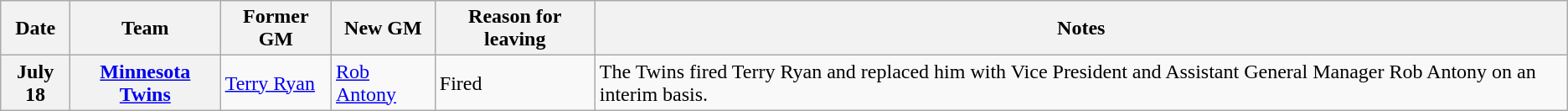<table class="wikitable" style="font-size:100%;">
<tr>
<th>Date</th>
<th>Team</th>
<th>Former GM</th>
<th>New GM</th>
<th>Reason for leaving</th>
<th>Notes</th>
</tr>
<tr>
<th>July 18</th>
<th><a href='#'>Minnesota Twins</a></th>
<td><a href='#'>Terry Ryan</a></td>
<td><a href='#'>Rob Antony</a></td>
<td>Fired</td>
<td>The Twins fired Terry Ryan and replaced him with Vice President and Assistant General Manager Rob Antony on an interim basis.</td>
</tr>
</table>
